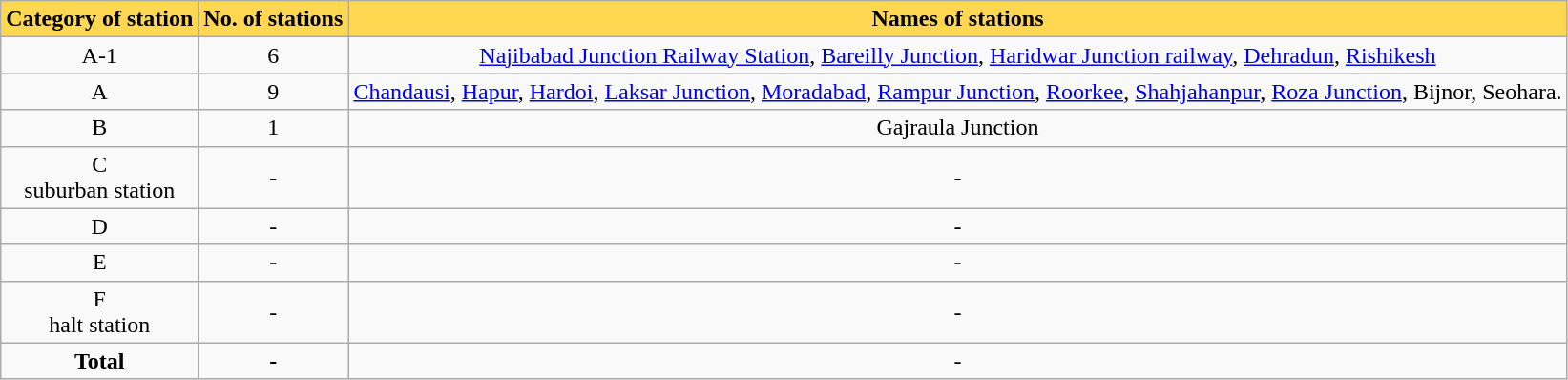<table class="wikitable sortable">
<tr>
<th style="background:#ffd750;">Category of station</th>
<th style="background:#ffd750;">No. of stations</th>
<th style="background:#ffd750;">Names of stations</th>
</tr>
<tr>
<td style="text-align:center;">A-1</td>
<td style="text-align:center;">6</td>
<td style="text-align:center;"><a href='#'>Najibabad Junction Railway Station</a>, <a href='#'>Bareilly Junction</a>, <a href='#'>Haridwar Junction railway</a>, <a href='#'>Dehradun</a>, <a href='#'>Rishikesh</a></td>
</tr>
<tr>
<td style="text-align:center;">A</td>
<td style="text-align:center;">9</td>
<td style="text-align:center;"><a href='#'>Chandausi</a>, <a href='#'>Hapur</a>, <a href='#'>Hardoi</a>, <a href='#'>Laksar Junction</a>, <a href='#'>Moradabad</a>, <a href='#'>Rampur Junction</a>, <a href='#'>Roorkee</a>, <a href='#'>Shahjahanpur</a>, <a href='#'>Roza Junction</a>, Bijnor, Seohara.</td>
</tr>
<tr>
<td style="text-align:center;">B</td>
<td style="text-align:center;">1</td>
<td style="text-align:center;">Gajraula Junction</td>
</tr>
<tr>
<td style="text-align:center;">C<br>suburban station</td>
<td style="text-align:center;">-</td>
<td style="text-align:center;">-</td>
</tr>
<tr>
<td style="text-align:center;">D</td>
<td style="text-align:center;">-</td>
<td style="text-align:center;">-</td>
</tr>
<tr>
<td style="text-align:center;">E</td>
<td style="text-align:center;">-</td>
<td style="text-align:center;">-</td>
</tr>
<tr>
<td style="text-align:center;">F<br>halt station</td>
<td style="text-align:center;">-</td>
<td style="text-align:center;">-</td>
</tr>
<tr>
<td style="text-align:center;"><strong>Total</strong></td>
<td style="text-align:center;"><strong>-</strong></td>
<td style="text-align:center;">-</td>
</tr>
</table>
